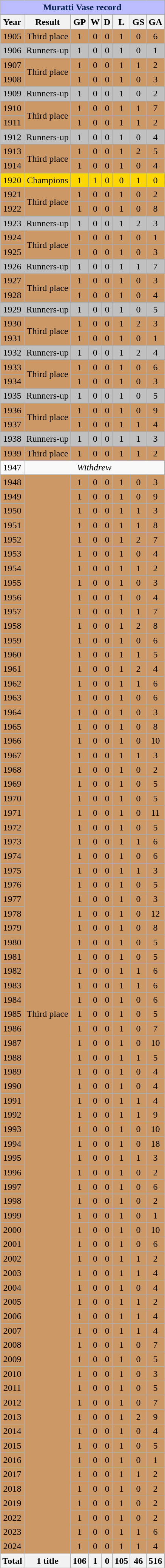<table class="wikitable collapsible collapsed" style="text-align: center;">
<tr>
<th style="color:#031F4D;background:#BBBBFF" colspan=8>Muratti Vase record</th>
</tr>
<tr>
<th>Year</th>
<th>Result</th>
<th>GP</th>
<th>W</th>
<th>D</th>
<th>L</th>
<th>GS</th>
<th>GA</th>
</tr>
<tr bgcolor="#cc9966">
<td>1905</td>
<td>Third place</td>
<td>1</td>
<td>0</td>
<td>0</td>
<td>1</td>
<td>0</td>
<td>6</td>
</tr>
<tr bgcolor=Silver>
<td>1906</td>
<td>Runners-up</td>
<td>1</td>
<td>0</td>
<td>0</td>
<td>1</td>
<td>0</td>
<td>1</td>
</tr>
<tr bgcolor="#cc9966">
<td>1907</td>
<td rowspan=2>Third place</td>
<td>1</td>
<td>0</td>
<td>0</td>
<td>1</td>
<td>1</td>
<td>2</td>
</tr>
<tr bgcolor="#cc9966">
<td>1908</td>
<td>1</td>
<td>0</td>
<td>0</td>
<td>1</td>
<td>0</td>
<td>3</td>
</tr>
<tr bgcolor=Silver>
<td>1909</td>
<td>Runners-up</td>
<td>1</td>
<td>0</td>
<td>0</td>
<td>1</td>
<td>0</td>
<td>2</td>
</tr>
<tr bgcolor="#cc9966">
<td>1910</td>
<td rowspan=2>Third place</td>
<td>1</td>
<td>0</td>
<td>0</td>
<td>1</td>
<td>1</td>
<td>7</td>
</tr>
<tr bgcolor="#cc9966">
<td>1911</td>
<td>1</td>
<td>0</td>
<td>0</td>
<td>1</td>
<td>1</td>
<td>2</td>
</tr>
<tr bgcolor=Silver>
<td>1912</td>
<td>Runners-up</td>
<td>1</td>
<td>0</td>
<td>0</td>
<td>1</td>
<td>0</td>
<td>4</td>
</tr>
<tr bgcolor="#cc9966">
<td>1913</td>
<td rowspan=2>Third place</td>
<td>1</td>
<td>0</td>
<td>0</td>
<td>1</td>
<td>2</td>
<td>5</td>
</tr>
<tr bgcolor="#cc9966">
<td>1914</td>
<td>1</td>
<td>0</td>
<td>0</td>
<td>1</td>
<td>0</td>
<td>4</td>
</tr>
<tr bgcolor=Gold>
<td>1920</td>
<td>Champions</td>
<td>1</td>
<td>1</td>
<td>0</td>
<td>0</td>
<td>1</td>
<td>0</td>
</tr>
<tr bgcolor="#cc9966">
<td>1921</td>
<td rowspan=2>Third place</td>
<td>1</td>
<td>0</td>
<td>0</td>
<td>1</td>
<td>0</td>
<td>2</td>
</tr>
<tr bgcolor="#cc9966">
<td>1922</td>
<td>1</td>
<td>0</td>
<td>0</td>
<td>1</td>
<td>0</td>
<td>8</td>
</tr>
<tr bgcolor=Silver>
<td>1923</td>
<td>Runners-up</td>
<td>1</td>
<td>0</td>
<td>0</td>
<td>1</td>
<td>2</td>
<td>3</td>
</tr>
<tr bgcolor="#cc9966">
<td>1924</td>
<td rowspan=2>Third place</td>
<td>1</td>
<td>0</td>
<td>0</td>
<td>1</td>
<td>0</td>
<td>1</td>
</tr>
<tr bgcolor="#cc9966">
<td>1925</td>
<td>1</td>
<td>0</td>
<td>0</td>
<td>1</td>
<td>0</td>
<td>3</td>
</tr>
<tr bgcolor=Silver>
<td>1926</td>
<td>Runners-up</td>
<td>1</td>
<td>0</td>
<td>0</td>
<td>1</td>
<td>1</td>
<td>7</td>
</tr>
<tr bgcolor="#cc9966">
<td>1927</td>
<td rowspan=2>Third place</td>
<td>1</td>
<td>0</td>
<td>0</td>
<td>1</td>
<td>0</td>
<td>3</td>
</tr>
<tr bgcolor="#cc9966">
<td>1928</td>
<td>1</td>
<td>0</td>
<td>0</td>
<td>1</td>
<td>0</td>
<td>4</td>
</tr>
<tr bgcolor=Silver>
<td>1929</td>
<td>Runners-up</td>
<td>1</td>
<td>0</td>
<td>0</td>
<td>1</td>
<td>0</td>
<td>5</td>
</tr>
<tr bgcolor="#cc9966">
<td>1930</td>
<td rowspan=2>Third place</td>
<td>1</td>
<td>0</td>
<td>0</td>
<td>1</td>
<td>2</td>
<td>3</td>
</tr>
<tr bgcolor="#cc9966">
<td>1931</td>
<td>1</td>
<td>0</td>
<td>0</td>
<td>1</td>
<td>0</td>
<td>1</td>
</tr>
<tr bgcolor=Silver>
<td>1932</td>
<td>Runners-up</td>
<td>1</td>
<td>0</td>
<td>0</td>
<td>1</td>
<td>2</td>
<td>4</td>
</tr>
<tr bgcolor="#cc9966">
<td>1933</td>
<td rowspan=2>Third place</td>
<td>1</td>
<td>0</td>
<td>0</td>
<td>1</td>
<td>0</td>
<td>6</td>
</tr>
<tr bgcolor="#cc9966">
<td>1934</td>
<td>1</td>
<td>0</td>
<td>0</td>
<td>1</td>
<td>0</td>
<td>3</td>
</tr>
<tr bgcolor=Silver>
<td>1935</td>
<td>Runners-up</td>
<td>1</td>
<td>0</td>
<td>0</td>
<td>1</td>
<td>0</td>
<td>5</td>
</tr>
<tr bgcolor="#cc9966">
<td>1936</td>
<td rowspan=2>Third place</td>
<td>1</td>
<td>0</td>
<td>0</td>
<td>1</td>
<td>0</td>
<td>9</td>
</tr>
<tr bgcolor="#cc9966">
<td>1937</td>
<td>1</td>
<td>0</td>
<td>0</td>
<td>1</td>
<td>1</td>
<td>4</td>
</tr>
<tr bgcolor=Silver>
<td>1938</td>
<td>Runners-up</td>
<td>1</td>
<td>0</td>
<td>0</td>
<td>1</td>
<td>1</td>
<td>3</td>
</tr>
<tr bgcolor="#cc9966">
<td>1939</td>
<td>Third place</td>
<td>1</td>
<td>0</td>
<td>0</td>
<td>1</td>
<td>1</td>
<td>2</td>
</tr>
<tr>
<td>1947</td>
<td colspan=7><em>Withdrew</em></td>
</tr>
<tr bgcolor="#cc9966">
<td>1948</td>
<td rowspan=75>Third place</td>
<td>1</td>
<td>0</td>
<td>0</td>
<td>1</td>
<td>0</td>
<td>3</td>
</tr>
<tr bgcolor="#cc9966">
<td>1949</td>
<td>1</td>
<td>0</td>
<td>0</td>
<td>1</td>
<td>0</td>
<td>9</td>
</tr>
<tr bgcolor="#cc9966">
<td>1950</td>
<td>1</td>
<td>0</td>
<td>0</td>
<td>1</td>
<td>1</td>
<td>3</td>
</tr>
<tr bgcolor="#cc9966">
<td>1951</td>
<td>1</td>
<td>0</td>
<td>0</td>
<td>1</td>
<td>1</td>
<td>8</td>
</tr>
<tr bgcolor="#cc9966">
<td>1952</td>
<td>1</td>
<td>0</td>
<td>0</td>
<td>1</td>
<td>2</td>
<td>7</td>
</tr>
<tr bgcolor="#cc9966">
<td>1953</td>
<td>1</td>
<td>0</td>
<td>0</td>
<td>1</td>
<td>0</td>
<td>4</td>
</tr>
<tr bgcolor="#cc9966">
<td>1954</td>
<td>1</td>
<td>0</td>
<td>0</td>
<td>1</td>
<td>1</td>
<td>2</td>
</tr>
<tr bgcolor="#cc9966">
<td>1955</td>
<td>1</td>
<td>0</td>
<td>0</td>
<td>1</td>
<td>0</td>
<td>3</td>
</tr>
<tr bgcolor="#cc9966">
<td>1956</td>
<td>1</td>
<td>0</td>
<td>0</td>
<td>1</td>
<td>0</td>
<td>4</td>
</tr>
<tr bgcolor="#cc9966">
<td>1957</td>
<td>1</td>
<td>0</td>
<td>0</td>
<td>1</td>
<td>1</td>
<td>7</td>
</tr>
<tr bgcolor="#cc9966">
<td>1958</td>
<td>1</td>
<td>0</td>
<td>0</td>
<td>1</td>
<td>2</td>
<td>8</td>
</tr>
<tr bgcolor="#cc9966">
<td>1959</td>
<td>1</td>
<td>0</td>
<td>0</td>
<td>1</td>
<td>0</td>
<td>6</td>
</tr>
<tr bgcolor="#cc9966">
<td>1960</td>
<td>1</td>
<td>0</td>
<td>0</td>
<td>1</td>
<td>1</td>
<td>5</td>
</tr>
<tr bgcolor="#cc9966">
<td>1961</td>
<td>1</td>
<td>0</td>
<td>0</td>
<td>1</td>
<td>2</td>
<td>4</td>
</tr>
<tr bgcolor="#cc9966">
<td>1962</td>
<td>1</td>
<td>0</td>
<td>0</td>
<td>1</td>
<td>1</td>
<td>6</td>
</tr>
<tr bgcolor="#cc9966">
<td>1963</td>
<td>1</td>
<td>0</td>
<td>0</td>
<td>1</td>
<td>0</td>
<td>6</td>
</tr>
<tr bgcolor="#cc9966">
<td>1964</td>
<td>1</td>
<td>0</td>
<td>0</td>
<td>1</td>
<td>0</td>
<td>3</td>
</tr>
<tr bgcolor="#cc9966">
<td>1965</td>
<td>1</td>
<td>0</td>
<td>0</td>
<td>1</td>
<td>0</td>
<td>8</td>
</tr>
<tr bgcolor="#cc9966">
<td>1966</td>
<td>1</td>
<td>0</td>
<td>0</td>
<td>1</td>
<td>0</td>
<td>10</td>
</tr>
<tr bgcolor="#cc9966">
<td>1967</td>
<td>1</td>
<td>0</td>
<td>0</td>
<td>1</td>
<td>1</td>
<td>3</td>
</tr>
<tr bgcolor="#cc9966">
<td>1968</td>
<td>1</td>
<td>0</td>
<td>0</td>
<td>1</td>
<td>0</td>
<td>2</td>
</tr>
<tr bgcolor="#cc9966">
<td>1969</td>
<td>1</td>
<td>0</td>
<td>0</td>
<td>1</td>
<td>0</td>
<td>5</td>
</tr>
<tr bgcolor="#cc9966">
<td>1970</td>
<td>1</td>
<td>0</td>
<td>0</td>
<td>1</td>
<td>0</td>
<td>5</td>
</tr>
<tr bgcolor="#cc9966">
<td>1971</td>
<td>1</td>
<td>0</td>
<td>0</td>
<td>1</td>
<td>0</td>
<td>11</td>
</tr>
<tr bgcolor="#cc9966">
<td>1972</td>
<td>1</td>
<td>0</td>
<td>0</td>
<td>1</td>
<td>0</td>
<td>5</td>
</tr>
<tr bgcolor="#cc9966">
<td>1973</td>
<td>1</td>
<td>0</td>
<td>0</td>
<td>1</td>
<td>1</td>
<td>6</td>
</tr>
<tr bgcolor="#cc9966">
<td>1974</td>
<td>1</td>
<td>0</td>
<td>0</td>
<td>1</td>
<td>0</td>
<td>6</td>
</tr>
<tr bgcolor="#cc9966">
<td>1975</td>
<td>1</td>
<td>0</td>
<td>0</td>
<td>1</td>
<td>1</td>
<td>3</td>
</tr>
<tr bgcolor="#cc9966">
<td>1976</td>
<td>1</td>
<td>0</td>
<td>0</td>
<td>1</td>
<td>0</td>
<td>5</td>
</tr>
<tr bgcolor="#cc9966">
<td>1977</td>
<td>1</td>
<td>0</td>
<td>0</td>
<td>1</td>
<td>0</td>
<td>3</td>
</tr>
<tr bgcolor="#cc9966">
<td>1978</td>
<td>1</td>
<td>0</td>
<td>0</td>
<td>1</td>
<td>0</td>
<td>12</td>
</tr>
<tr bgcolor="#cc9966">
<td>1979</td>
<td>1</td>
<td>0</td>
<td>0</td>
<td>1</td>
<td>0</td>
<td>8</td>
</tr>
<tr bgcolor="#cc9966">
<td>1980</td>
<td>1</td>
<td>0</td>
<td>0</td>
<td>1</td>
<td>0</td>
<td>5</td>
</tr>
<tr bgcolor="#cc9966">
<td>1981</td>
<td>1</td>
<td>0</td>
<td>0</td>
<td>1</td>
<td>0</td>
<td>5</td>
</tr>
<tr bgcolor="#cc9966">
<td>1982</td>
<td>1</td>
<td>0</td>
<td>0</td>
<td>1</td>
<td>1</td>
<td>6</td>
</tr>
<tr bgcolor="#cc9966">
<td>1983</td>
<td>1</td>
<td>0</td>
<td>0</td>
<td>1</td>
<td>1</td>
<td>6</td>
</tr>
<tr bgcolor="#cc9966">
<td>1984</td>
<td>1</td>
<td>0</td>
<td>0</td>
<td>1</td>
<td>0</td>
<td>6</td>
</tr>
<tr bgcolor="#cc9966">
<td>1985</td>
<td>1</td>
<td>0</td>
<td>0</td>
<td>1</td>
<td>0</td>
<td>5</td>
</tr>
<tr bgcolor="#cc9966">
<td>1986</td>
<td>1</td>
<td>0</td>
<td>0</td>
<td>1</td>
<td>0</td>
<td>7</td>
</tr>
<tr bgcolor="#cc9966">
<td>1987</td>
<td>1</td>
<td>0</td>
<td>0</td>
<td>1</td>
<td>0</td>
<td>10</td>
</tr>
<tr bgcolor="#cc9966">
<td>1988</td>
<td>1</td>
<td>0</td>
<td>0</td>
<td>1</td>
<td>1</td>
<td>5</td>
</tr>
<tr bgcolor="#cc9966">
<td>1989</td>
<td>1</td>
<td>0</td>
<td>0</td>
<td>1</td>
<td>0</td>
<td>4</td>
</tr>
<tr bgcolor="#cc9966">
<td>1990</td>
<td>1</td>
<td>0</td>
<td>0</td>
<td>1</td>
<td>0</td>
<td>4</td>
</tr>
<tr bgcolor="#cc9966">
<td>1991</td>
<td>1</td>
<td>0</td>
<td>0</td>
<td>1</td>
<td>1</td>
<td>4</td>
</tr>
<tr bgcolor="#cc9966">
<td>1992</td>
<td>1</td>
<td>0</td>
<td>0</td>
<td>1</td>
<td>1</td>
<td>9</td>
</tr>
<tr bgcolor="#cc9966">
<td>1993</td>
<td>1</td>
<td>0</td>
<td>0</td>
<td>1</td>
<td>0</td>
<td>10</td>
</tr>
<tr bgcolor="#cc9966">
<td>1994</td>
<td>1</td>
<td>0</td>
<td>0</td>
<td>1</td>
<td>0</td>
<td>18</td>
</tr>
<tr bgcolor="#cc9966">
<td>1995</td>
<td>1</td>
<td>0</td>
<td>0</td>
<td>1</td>
<td>1</td>
<td>3</td>
</tr>
<tr bgcolor="#cc9966">
<td>1996</td>
<td>1</td>
<td>0</td>
<td>0</td>
<td>1</td>
<td>0</td>
<td>2</td>
</tr>
<tr bgcolor="#cc9966">
<td>1997</td>
<td>1</td>
<td>0</td>
<td>0</td>
<td>1</td>
<td>0</td>
<td>6</td>
</tr>
<tr bgcolor="#cc9966">
<td>1998</td>
<td>1</td>
<td>0</td>
<td>0</td>
<td>1</td>
<td>0</td>
<td>2</td>
</tr>
<tr bgcolor="#cc9966">
<td>1999</td>
<td>1</td>
<td>0</td>
<td>0</td>
<td>1</td>
<td>0</td>
<td>1</td>
</tr>
<tr bgcolor="#cc9966">
<td>2000</td>
<td>1</td>
<td>0</td>
<td>0</td>
<td>1</td>
<td>0</td>
<td>10</td>
</tr>
<tr bgcolor="#cc9966">
<td>2001</td>
<td>1</td>
<td>0</td>
<td>0</td>
<td>1</td>
<td>0</td>
<td>6</td>
</tr>
<tr bgcolor="#cc9966">
<td>2002</td>
<td>1</td>
<td>0</td>
<td>0</td>
<td>1</td>
<td>1</td>
<td>2</td>
</tr>
<tr bgcolor="#cc9966">
<td>2003</td>
<td>1</td>
<td>0</td>
<td>0</td>
<td>1</td>
<td>1</td>
<td>4</td>
</tr>
<tr bgcolor="#cc9966">
<td>2004</td>
<td>1</td>
<td>0</td>
<td>0</td>
<td>1</td>
<td>0</td>
<td>4</td>
</tr>
<tr bgcolor="#cc9966">
<td>2005</td>
<td>1</td>
<td>0</td>
<td>0</td>
<td>1</td>
<td>1</td>
<td>2</td>
</tr>
<tr bgcolor="#cc9966">
<td>2006</td>
<td>1</td>
<td>0</td>
<td>0</td>
<td>1</td>
<td>1</td>
<td>4</td>
</tr>
<tr bgcolor="#cc9966">
<td>2007</td>
<td>1</td>
<td>0</td>
<td>0</td>
<td>1</td>
<td>1</td>
<td>4</td>
</tr>
<tr bgcolor="#cc9966">
<td>2008</td>
<td>1</td>
<td>0</td>
<td>0</td>
<td>1</td>
<td>0</td>
<td>7</td>
</tr>
<tr bgcolor="#cc9966">
<td>2009</td>
<td>1</td>
<td>0</td>
<td>0</td>
<td>1</td>
<td>0</td>
<td>5</td>
</tr>
<tr bgcolor="#cc9966">
<td>2010</td>
<td>1</td>
<td>0</td>
<td>0</td>
<td>1</td>
<td>0</td>
<td>3</td>
</tr>
<tr bgcolor="#cc9966">
<td>2011</td>
<td>1</td>
<td>0</td>
<td>0</td>
<td>1</td>
<td>0</td>
<td>5</td>
</tr>
<tr bgcolor="#cc9966">
<td>2012</td>
<td>1</td>
<td>0</td>
<td>0</td>
<td>1</td>
<td>0</td>
<td>7</td>
</tr>
<tr bgcolor="#cc9966">
<td>2013</td>
<td>1</td>
<td>0</td>
<td>0</td>
<td>1</td>
<td>2</td>
<td>9</td>
</tr>
<tr bgcolor="#cc9966">
<td>2014</td>
<td>1</td>
<td>0</td>
<td>0</td>
<td>1</td>
<td>0</td>
<td>4</td>
</tr>
<tr bgcolor="#cc9966">
<td>2015</td>
<td>1</td>
<td>0</td>
<td>0</td>
<td>1</td>
<td>0</td>
<td>5</td>
</tr>
<tr bgcolor="#cc9966">
<td>2016</td>
<td>1</td>
<td>0</td>
<td>0</td>
<td>1</td>
<td>0</td>
<td>1</td>
</tr>
<tr bgcolor="#cc9966">
<td>2017</td>
<td>1</td>
<td>0</td>
<td>0</td>
<td>1</td>
<td>1</td>
<td>2</td>
</tr>
<tr bgcolor="#cc9966">
<td>2018</td>
<td>1</td>
<td>0</td>
<td>0</td>
<td>1</td>
<td>0</td>
<td>2</td>
</tr>
<tr bgcolor="#cc9966">
<td>2019</td>
<td>1</td>
<td>0</td>
<td>0</td>
<td>1</td>
<td>0</td>
<td>2</td>
</tr>
<tr bgcolor="#cc9966">
<td>2022</td>
<td>1</td>
<td>0</td>
<td>0</td>
<td>1</td>
<td>0</td>
<td>2</td>
</tr>
<tr bgcolor="#cc9966">
<td>2023</td>
<td>1</td>
<td>0</td>
<td>0</td>
<td>1</td>
<td>1</td>
<td>6</td>
</tr>
<tr bgcolor="#cc9966">
<td>2024</td>
<td>1</td>
<td>0</td>
<td>0</td>
<td>1</td>
<td>1</td>
<td>4</td>
</tr>
<tr>
<th>Total</th>
<th>1 title</th>
<th>106</th>
<th>1</th>
<th>0</th>
<th>105</th>
<th>46</th>
<th>516</th>
</tr>
</table>
